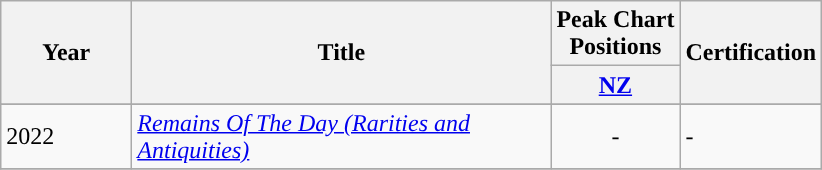<table class="wikitable">
<tr>
<th scope="col" rowspan="2" style="width:5em;">Year</th>
<th scope="col" rowspan="2" style="width:17em;">Title</th>
<th>Peak Chart<br>Positions</th>
<th rowspan="2">Certification</th>
</tr>
<tr>
<th><a href='#'>NZ</a></th>
</tr>
<tr>
</tr>
<tr>
<td>2022</td>
<td><em><a href='#'>Remains Of The Day (Rarities and Antiquities)</a></em><br></td>
<td align="center">-</td>
<td>-</td>
</tr>
<tr>
</tr>
</table>
